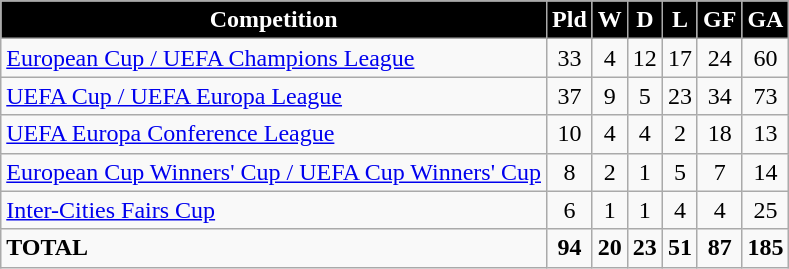<table class="wikitable">
<tr>
<th style="color:white; background:black">Competition</th>
<th style="color:white; background:black">Pld</th>
<th style="color:white; background:black">W</th>
<th style="color:white; background:black">D</th>
<th style="color:white; background:black">L</th>
<th style="color:white; background:black">GF</th>
<th style="color:white; background:black">GA</th>
</tr>
<tr>
<td><a href='#'>European Cup / UEFA Champions League</a></td>
<td style="text-align:center;">33</td>
<td style="text-align:center;">4</td>
<td style="text-align:center;">12</td>
<td style="text-align:center;">17</td>
<td style="text-align:center;">24</td>
<td style="text-align:center;">60</td>
</tr>
<tr>
<td><a href='#'>UEFA Cup / UEFA Europa League</a></td>
<td style="text-align:center;">37</td>
<td style="text-align:center;">9</td>
<td style="text-align:center;">5</td>
<td style="text-align:center;">23</td>
<td style="text-align:center;">34</td>
<td style="text-align:center;">73</td>
</tr>
<tr>
<td><a href='#'>UEFA Europa Conference League</a></td>
<td style="text-align:center;">10</td>
<td style="text-align:center;">4</td>
<td style="text-align:center;">4</td>
<td style="text-align:center;">2</td>
<td style="text-align:center;">18</td>
<td style="text-align:center;">13</td>
</tr>
<tr>
<td><a href='#'>European Cup Winners' Cup / UEFA Cup Winners' Cup</a></td>
<td style="text-align:center;">8</td>
<td style="text-align:center;">2</td>
<td style="text-align:center;">1</td>
<td style="text-align:center;">5</td>
<td style="text-align:center;">7</td>
<td style="text-align:center;">14</td>
</tr>
<tr>
<td><a href='#'>Inter-Cities Fairs Cup</a></td>
<td style="text-align:center;">6</td>
<td style="text-align:center;">1</td>
<td style="text-align:center;">1</td>
<td style="text-align:center;">4</td>
<td style="text-align:center;">4</td>
<td style="text-align:center;">25</td>
</tr>
<tr>
<td><strong>TOTAL</strong></td>
<td style="text-align:center;"><strong>94</strong></td>
<td style="text-align:center;"><strong>20</strong></td>
<td style="text-align:center;"><strong>23</strong></td>
<td style="text-align:center;"><strong>51</strong></td>
<td style="text-align:center;"><strong>87</strong></td>
<td style="text-align:center;"><strong>185</strong></td>
</tr>
</table>
